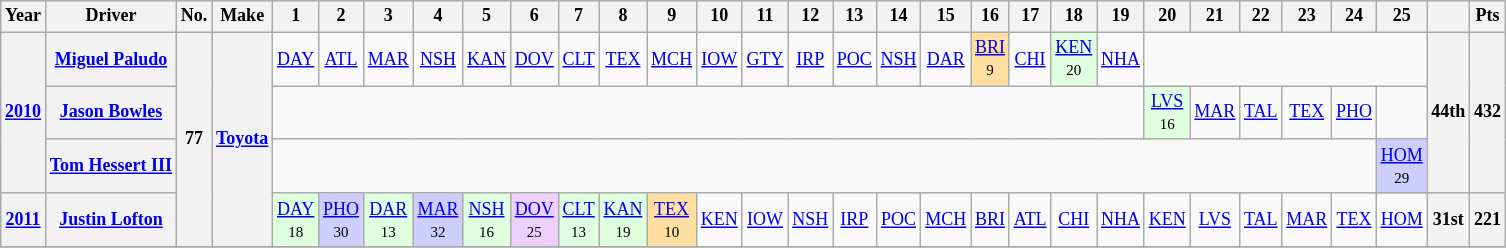<table class="wikitable" style="text-align:center; font-size:75%">
<tr>
<th>Year</th>
<th>Driver</th>
<th>No.</th>
<th>Make</th>
<th>1</th>
<th>2</th>
<th>3</th>
<th>4</th>
<th>5</th>
<th>6</th>
<th>7</th>
<th>8</th>
<th>9</th>
<th>10</th>
<th>11</th>
<th>12</th>
<th>13</th>
<th>14</th>
<th>15</th>
<th>16</th>
<th>17</th>
<th>18</th>
<th>19</th>
<th>20</th>
<th>21</th>
<th>22</th>
<th>23</th>
<th>24</th>
<th>25</th>
<th></th>
<th>Pts</th>
</tr>
<tr>
<th rowspan=3><a href='#'>2010</a></th>
<th><a href='#'>Miguel Paludo</a></th>
<th rowspan=4>77</th>
<th rowspan=4><a href='#'>Toyota</a></th>
<td><a href='#'>DAY</a></td>
<td><a href='#'>ATL</a></td>
<td><a href='#'>MAR</a></td>
<td><a href='#'>NSH</a></td>
<td><a href='#'>KAN</a></td>
<td><a href='#'>DOV</a></td>
<td><a href='#'>CLT</a></td>
<td><a href='#'>TEX</a></td>
<td><a href='#'>MCH</a></td>
<td><a href='#'>IOW</a></td>
<td><a href='#'>GTY</a></td>
<td><a href='#'>IRP</a></td>
<td><a href='#'>POC</a></td>
<td><a href='#'>NSH</a></td>
<td><a href='#'>DAR</a></td>
<td style="background:#FFDF9F;"><a href='#'>BRI</a><br><small>9</small></td>
<td><a href='#'>CHI</a></td>
<td style="background:#DFFFDF;"><a href='#'>KEN</a><br><small>20</small></td>
<td><a href='#'>NHA</a></td>
<td colspan=6></td>
<th rowspan=3>44th</th>
<th rowspan=3>432</th>
</tr>
<tr>
<th><a href='#'>Jason Bowles</a></th>
<td colspan=19></td>
<td style="background:#DFFFDF;"><a href='#'>LVS</a><br><small>16</small></td>
<td><a href='#'>MAR</a></td>
<td><a href='#'>TAL</a></td>
<td><a href='#'>TEX</a></td>
<td><a href='#'>PHO</a></td>
<td></td>
</tr>
<tr>
<th><a href='#'>Tom Hessert III</a></th>
<td colspan=24></td>
<td style="background:#CFCFFF;"><a href='#'>HOM</a><br><small>29</small></td>
</tr>
<tr>
<th><a href='#'>2011</a></th>
<th><a href='#'>Justin Lofton</a></th>
<td style="background:#DFFFDF;"><a href='#'>DAY</a><br><small>18</small></td>
<td style="background:#CFCFFF;"><a href='#'>PHO</a><br><small>30</small></td>
<td style="background:#DFFFDF;"><a href='#'>DAR</a><br><small>13</small></td>
<td style="background:#CFCFFF;"><a href='#'>MAR</a><br><small>32</small></td>
<td style="background:#DFFFDF;"><a href='#'>NSH</a><br><small>16</small></td>
<td style="background:#EFCFFF;"><a href='#'>DOV</a><br><small>25</small></td>
<td style="background:#DFFFDF;"><a href='#'>CLT</a><br><small>13</small></td>
<td style="background:#DFFFDF;"><a href='#'>KAN</a><br><small>19</small></td>
<td style="background:#FFDF9F;"><a href='#'>TEX</a><br><small>10</small></td>
<td><a href='#'>KEN</a></td>
<td><a href='#'>IOW</a></td>
<td><a href='#'>NSH</a></td>
<td><a href='#'>IRP</a></td>
<td><a href='#'>POC</a></td>
<td><a href='#'>MCH</a></td>
<td><a href='#'>BRI</a></td>
<td><a href='#'>ATL</a></td>
<td><a href='#'>CHI</a></td>
<td><a href='#'>NHA</a></td>
<td><a href='#'>KEN</a></td>
<td><a href='#'>LVS</a></td>
<td><a href='#'>TAL</a></td>
<td><a href='#'>MAR</a></td>
<td><a href='#'>TEX</a></td>
<td><a href='#'>HOM</a></td>
<th>31st</th>
<th>221</th>
</tr>
<tr>
</tr>
</table>
